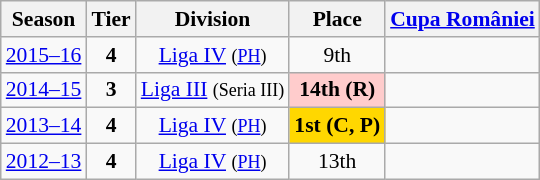<table class="wikitable" style="text-align:center; font-size:90%">
<tr>
<th>Season</th>
<th>Tier</th>
<th>Division</th>
<th>Place</th>
<th><a href='#'>Cupa României</a></th>
</tr>
<tr>
<td><a href='#'>2015–16</a></td>
<td><strong>4</strong></td>
<td><a href='#'>Liga IV</a> <small>(<a href='#'>PH</a>)</small></td>
<td>9th</td>
<td></td>
</tr>
<tr>
<td><a href='#'>2014–15</a></td>
<td><strong>3</strong></td>
<td><a href='#'>Liga III</a> <small>(Seria III)</small></td>
<td align=center bgcolor=#FFCCCC><strong>14th (R)</strong></td>
<td></td>
</tr>
<tr>
<td><a href='#'>2013–14</a></td>
<td><strong>4</strong></td>
<td><a href='#'>Liga IV</a> <small>(<a href='#'>PH</a>)</small></td>
<td align=center bgcolor=gold><strong>1st (C, P)</strong></td>
<td></td>
</tr>
<tr>
<td><a href='#'>2012–13</a></td>
<td><strong>4</strong></td>
<td><a href='#'>Liga IV</a> <small>(<a href='#'>PH</a>)</small></td>
<td>13th</td>
<td></td>
</tr>
</table>
